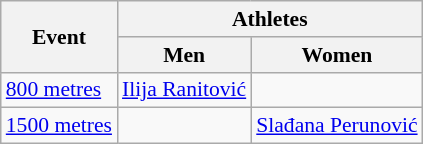<table class=wikitable style="font-size:90%">
<tr>
<th rowspan=2>Event</th>
<th colspan=2>Athletes</th>
</tr>
<tr>
<th>Men</th>
<th>Women</th>
</tr>
<tr>
<td><a href='#'>800 metres</a></td>
<td><a href='#'>Ilija Ranitović</a></td>
<td></td>
</tr>
<tr>
<td><a href='#'>1500 metres</a></td>
<td></td>
<td><a href='#'>Slađana Perunović</a></td>
</tr>
</table>
